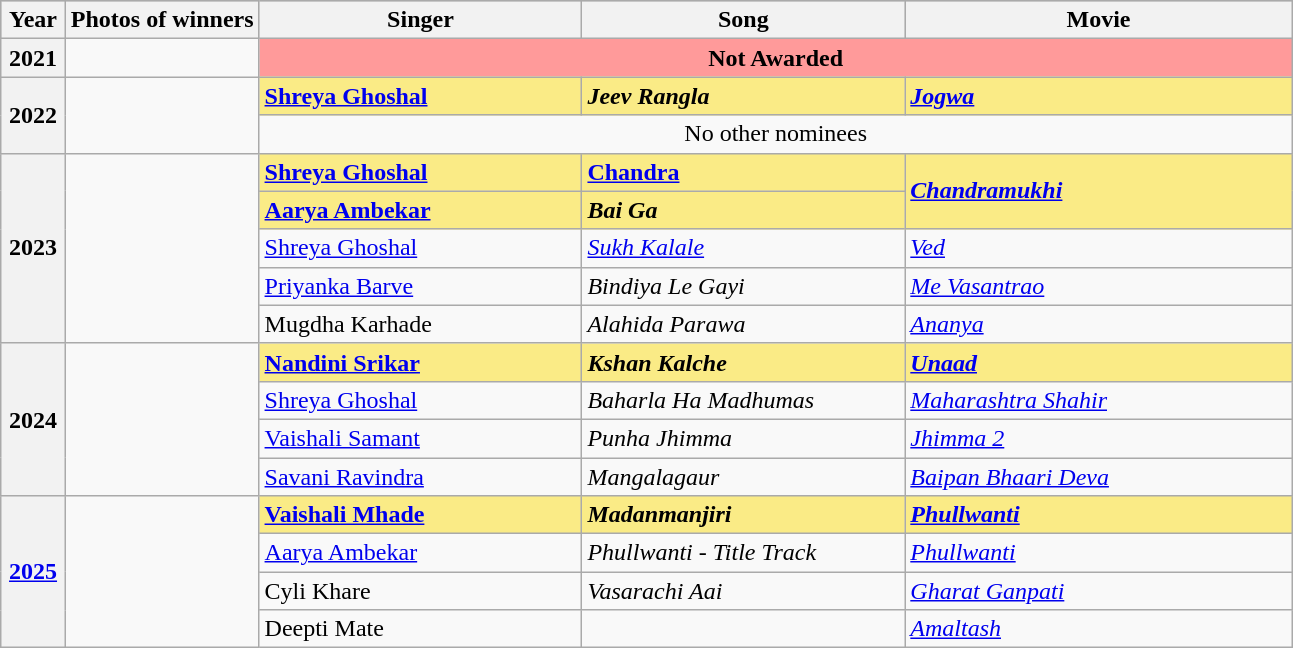<table class="wikitable" style="width:;">
<tr style="background:#bebebe;">
<th width="5%">Year</th>
<th width="15%">Photos of winners</th>
<th width="25%">Singer</th>
<th width="25%">Song</th>
<th width="30%">Movie</th>
</tr>
<tr>
<th rowspan="1" style="text-align:center"><strong>2021</strong></th>
<td rowspan="1"></td>
<td colspan="3" rowspan="1" bgcolor="#ff9a9a" style="text-align:center"><strong>Not Awarded</strong></td>
</tr>
<tr>
<th rowspan="2" style="text-align:center"><strong>2022</strong></th>
<td rowspan="2"></td>
<td style="background:#FAEB86;"><strong><a href='#'>Shreya Ghoshal</a></strong></td>
<td style="background:#FAEB86;"><strong><em>Jeev Rangla</em></strong></td>
<td style="background:#FAEB86;"><strong><em><a href='#'>Jogwa</a></em></strong></td>
</tr>
<tr>
<td colspan="3" style="text-align:center">No other nominees</td>
</tr>
<tr>
<th rowspan="5" style="text-align:center"><strong>2023</strong></th>
<td rowspan="5"> </td>
<td style="background:#FAEB86;"><strong><a href='#'>Shreya Ghoshal</a></strong></td>
<td style="background:#FAEB86;"><strong><a href='#'>Chandra</a></strong></td>
<td style="background:#FAEB86;" rowspan="2"><strong><em><a href='#'>Chandramukhi</a></em></strong></td>
</tr>
<tr>
<td style="background:#FAEB86;"><strong><a href='#'>Aarya Ambekar</a></strong></td>
<td style="background:#FAEB86;"><strong><em>Bai Ga</em></strong></td>
</tr>
<tr>
<td><a href='#'>Shreya Ghoshal</a></td>
<td><em><a href='#'>Sukh Kalale</a></em></td>
<td><em><a href='#'>Ved</a></em></td>
</tr>
<tr>
<td><a href='#'>Priyanka Barve</a></td>
<td><em>Bindiya Le Gayi</em></td>
<td><em><a href='#'>Me Vasantrao</a></em></td>
</tr>
<tr>
<td>Mugdha Karhade</td>
<td><em>Alahida Parawa</em></td>
<td><em><a href='#'>Ananya</a></em></td>
</tr>
<tr>
<th rowspan="4" style="text-align:center"><strong>2024</strong></th>
<td rowspan="4"></td>
<td style="background:#FAEB86;"><strong><a href='#'>Nandini Srikar</a></strong></td>
<td style="background:#FAEB86;"><strong><em>Kshan Kalche</em></strong></td>
<td style="background:#FAEB86;"><strong><em><a href='#'>Unaad</a></em></strong></td>
</tr>
<tr>
<td><a href='#'>Shreya Ghoshal</a></td>
<td><em>Baharla Ha Madhumas</em></td>
<td><em><a href='#'>Maharashtra Shahir</a></em></td>
</tr>
<tr>
<td><a href='#'>Vaishali Samant</a></td>
<td><em>Punha Jhimma</em></td>
<td><em><a href='#'>Jhimma 2</a></em></td>
</tr>
<tr>
<td><a href='#'>Savani Ravindra</a></td>
<td><em>Mangalagaur</em></td>
<td><em><a href='#'>Baipan Bhaari Deva</a></em></td>
</tr>
<tr>
<th rowspan="4" style="text-align:center"><strong><a href='#'>2025</a></strong></th>
<td rowspan="4"></td>
<td style="background:#FAEB86;"><strong><a href='#'>Vaishali Mhade</a></strong></td>
<td style="background:#FAEB86;"><strong><em>Madanmanjiri</em></strong></td>
<td style="background:#FAEB86;"><strong><em><a href='#'>Phullwanti</a></em></strong></td>
</tr>
<tr>
<td><a href='#'>Aarya Ambekar</a></td>
<td><em>Phullwanti - Title Track</em></td>
<td><em><a href='#'>Phullwanti</a></em></td>
</tr>
<tr>
<td>Cyli Khare</td>
<td><em>Vasarachi Aai</em></td>
<td><em><a href='#'>Gharat Ganpati</a></em></td>
</tr>
<tr>
<td>Deepti Mate</td>
<td></td>
<td><em><a href='#'>Amaltash</a></em></td>
</tr>
</table>
